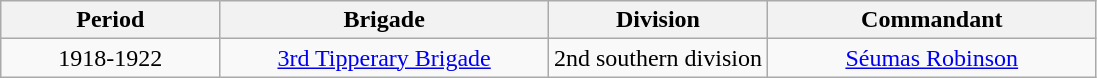<table class="wikitable sortable" style="text-align:right">
<tr>
<th width="20%">Period</th>
<th width="30%">Brigade</th>
<th width="20%">Division</th>
<th width="30%">Commandant</th>
</tr>
<tr>
<td align="center">1918-1922</td>
<td align="center"><a href='#'>3rd Tipperary Brigade</a></td>
<td align="center">2nd southern division</td>
<td align="center"><a href='#'>Séumas Robinson</a></td>
</tr>
</table>
